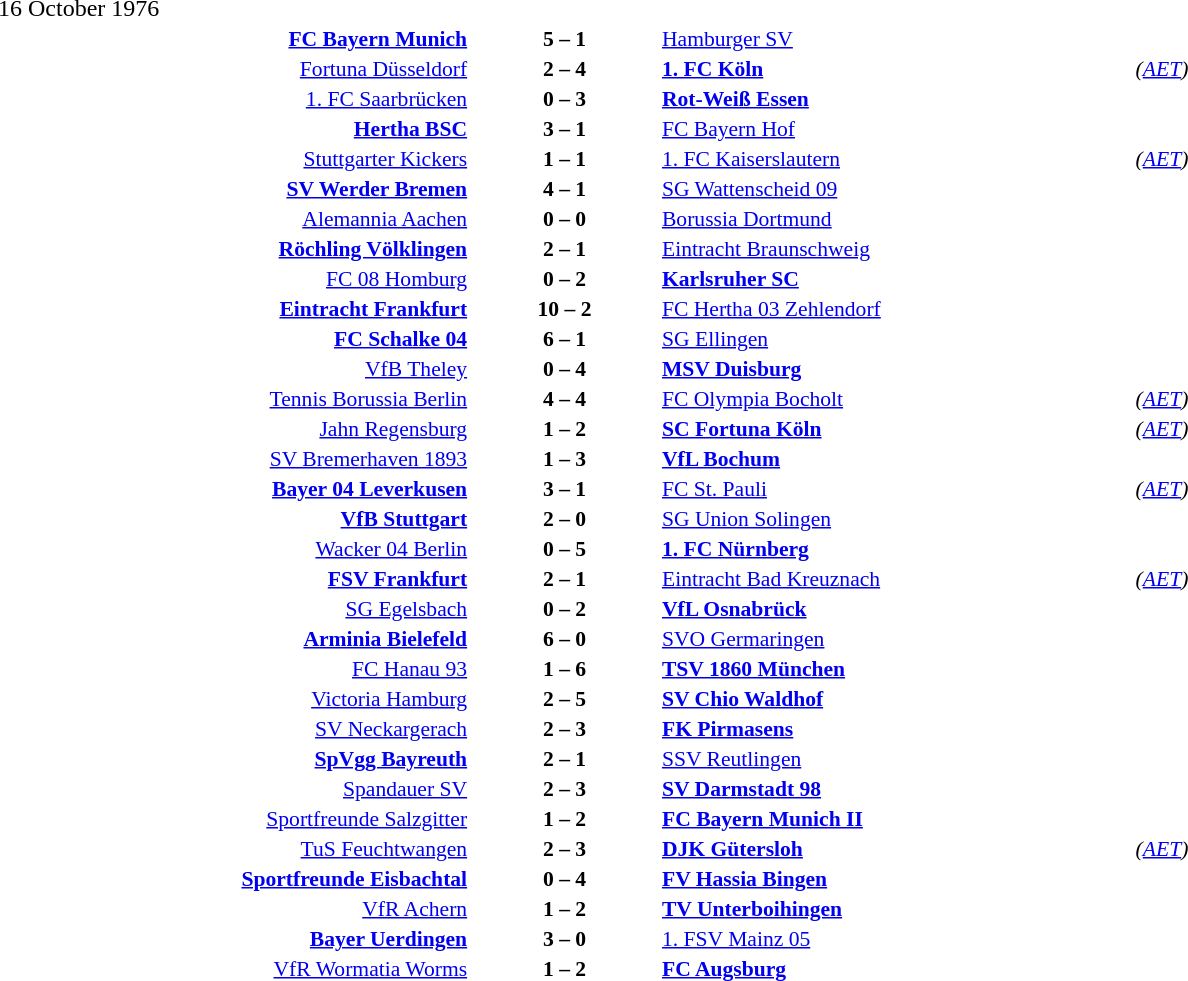<table width=100% cellspacing=1>
<tr>
<th width=25%></th>
<th width=10%></th>
<th width=25%></th>
<th></th>
</tr>
<tr>
<td>16 October 1976</td>
</tr>
<tr style=font-size:90%>
<td align=right><strong><a href='#'>FC Bayern Munich</a></strong></td>
<td align=center><strong>5 – 1</strong></td>
<td><a href='#'>Hamburger SV</a></td>
</tr>
<tr style=font-size:90%>
<td align=right><a href='#'>Fortuna Düsseldorf</a></td>
<td align=center><strong>2 – 4</strong></td>
<td><strong><a href='#'>1. FC Köln</a></strong></td>
<td><em>(<a href='#'>AET</a>)</em></td>
</tr>
<tr style=font-size:90%>
<td align=right><a href='#'>1. FC Saarbrücken</a></td>
<td align=center><strong>0 – 3</strong></td>
<td><strong><a href='#'>Rot-Weiß Essen</a></strong></td>
</tr>
<tr style=font-size:90%>
<td align=right><strong><a href='#'>Hertha BSC</a></strong></td>
<td align=center><strong>3 – 1</strong></td>
<td><a href='#'>FC Bayern Hof</a></td>
</tr>
<tr style=font-size:90%>
<td align=right><a href='#'>Stuttgarter Kickers</a></td>
<td align=center><strong>1 – 1</strong></td>
<td><a href='#'>1. FC Kaiserslautern</a></td>
<td><em>(<a href='#'>AET</a>)</em></td>
</tr>
<tr style=font-size:90%>
<td align=right><strong><a href='#'>SV Werder Bremen</a></strong></td>
<td align=center><strong>4 – 1</strong></td>
<td><a href='#'>SG Wattenscheid 09</a></td>
</tr>
<tr style=font-size:90%>
<td align=right><a href='#'>Alemannia Aachen</a></td>
<td align=center><strong>0 – 0</strong></td>
<td><a href='#'>Borussia Dortmund</a></td>
</tr>
<tr style=font-size:90%>
<td align=right><strong><a href='#'>Röchling Völklingen</a></strong></td>
<td align=center><strong>2 – 1</strong></td>
<td><a href='#'>Eintracht Braunschweig</a></td>
</tr>
<tr style=font-size:90%>
<td align=right><a href='#'>FC 08 Homburg</a></td>
<td align=center><strong>0 – 2</strong></td>
<td><strong><a href='#'>Karlsruher SC</a></strong></td>
</tr>
<tr style=font-size:90%>
<td align=right><strong><a href='#'>Eintracht Frankfurt</a></strong></td>
<td align=center><strong>10 – 2</strong></td>
<td><a href='#'>FC Hertha 03 Zehlendorf</a></td>
</tr>
<tr style=font-size:90%>
<td align=right><strong><a href='#'>FC Schalke 04</a></strong></td>
<td align=center><strong>6 – 1</strong></td>
<td><a href='#'>SG Ellingen</a></td>
</tr>
<tr style=font-size:90%>
<td align=right><a href='#'>VfB Theley</a></td>
<td align=center><strong>0 – 4</strong></td>
<td><strong><a href='#'>MSV Duisburg</a></strong></td>
</tr>
<tr style=font-size:90%>
<td align=right><a href='#'>Tennis Borussia Berlin</a></td>
<td align=center><strong>4 – 4</strong></td>
<td><a href='#'>FC Olympia Bocholt</a></td>
<td><em>(<a href='#'>AET</a>)</em></td>
</tr>
<tr style=font-size:90%>
<td align=right><a href='#'>Jahn Regensburg</a></td>
<td align=center><strong>1 – 2</strong></td>
<td><strong><a href='#'>SC Fortuna Köln</a></strong></td>
<td><em>(<a href='#'>AET</a>)</em></td>
</tr>
<tr style=font-size:90%>
<td align=right><a href='#'>SV Bremerhaven 1893</a></td>
<td align=center><strong>1 – 3</strong></td>
<td><strong><a href='#'>VfL Bochum</a></strong></td>
</tr>
<tr style=font-size:90%>
<td align=right><strong><a href='#'>Bayer 04 Leverkusen</a></strong></td>
<td align=center><strong>3 – 1</strong></td>
<td><a href='#'>FC St. Pauli</a></td>
<td><em>(<a href='#'>AET</a>)</em></td>
</tr>
<tr style=font-size:90%>
<td align=right><strong><a href='#'>VfB Stuttgart</a></strong></td>
<td align=center><strong>2 – 0</strong></td>
<td><a href='#'>SG Union Solingen</a></td>
</tr>
<tr style=font-size:90%>
<td align=right><a href='#'>Wacker 04 Berlin</a></td>
<td align=center><strong>0 – 5</strong></td>
<td><strong><a href='#'>1. FC Nürnberg</a></strong></td>
</tr>
<tr style=font-size:90%>
<td align=right><strong><a href='#'>FSV Frankfurt</a></strong></td>
<td align=center><strong>2 – 1</strong></td>
<td><a href='#'>Eintracht Bad Kreuznach</a></td>
<td><em>(<a href='#'>AET</a>)</em></td>
</tr>
<tr style=font-size:90%>
<td align=right><a href='#'>SG Egelsbach</a></td>
<td align=center><strong>0 – 2</strong></td>
<td><strong><a href='#'>VfL Osnabrück</a></strong></td>
</tr>
<tr style=font-size:90%>
<td align=right><strong><a href='#'>Arminia Bielefeld</a></strong></td>
<td align=center><strong>6 – 0</strong></td>
<td><a href='#'>SVO Germaringen</a></td>
</tr>
<tr style=font-size:90%>
<td align=right><a href='#'>FC Hanau 93</a></td>
<td align=center><strong>1 – 6</strong></td>
<td><strong><a href='#'>TSV 1860 München</a></strong></td>
</tr>
<tr style=font-size:90%>
<td align=right><a href='#'>Victoria Hamburg</a></td>
<td align=center><strong>2 – 5</strong></td>
<td><strong><a href='#'>SV Chio Waldhof</a></strong></td>
</tr>
<tr style=font-size:90%>
<td align=right><a href='#'>SV Neckargerach</a></td>
<td align=center><strong>2 – 3</strong></td>
<td><strong><a href='#'>FK Pirmasens</a></strong></td>
</tr>
<tr style=font-size:90%>
<td align=right><strong><a href='#'>SpVgg Bayreuth</a></strong></td>
<td align=center><strong>2 – 1</strong></td>
<td><a href='#'>SSV Reutlingen</a></td>
</tr>
<tr style=font-size:90%>
<td align=right><a href='#'>Spandauer SV</a></td>
<td align=center><strong>2 – 3</strong></td>
<td><strong><a href='#'>SV Darmstadt 98</a></strong></td>
</tr>
<tr style=font-size:90%>
<td align=right><a href='#'>Sportfreunde Salzgitter</a></td>
<td align=center><strong>1 – 2</strong></td>
<td><strong><a href='#'>FC Bayern Munich II</a></strong></td>
</tr>
<tr style=font-size:90%>
<td align=right><a href='#'>TuS Feuchtwangen</a></td>
<td align=center><strong>2 – 3</strong></td>
<td><strong><a href='#'>DJK Gütersloh</a></strong></td>
<td><em>(<a href='#'>AET</a>)</em></td>
</tr>
<tr style=font-size:90%>
<td align=right><strong><a href='#'>Sportfreunde Eisbachtal</a></strong></td>
<td align=center><strong>0 – 4</strong></td>
<td><strong><a href='#'>FV Hassia Bingen</a></strong></td>
</tr>
<tr style=font-size:90%>
<td align=right><a href='#'>VfR Achern</a></td>
<td align=center><strong>1 – 2</strong></td>
<td><strong><a href='#'>TV Unterboihingen</a></strong></td>
</tr>
<tr style=font-size:90%>
<td align=right><strong><a href='#'>Bayer Uerdingen</a></strong></td>
<td align=center><strong>3 – 0</strong></td>
<td><a href='#'>1. FSV Mainz 05</a></td>
</tr>
<tr style=font-size:90%>
<td align=right><a href='#'>VfR Wormatia Worms</a></td>
<td align=center><strong>1 – 2</strong></td>
<td><strong><a href='#'>FC Augsburg</a></strong></td>
</tr>
</table>
